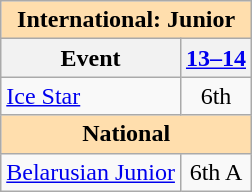<table class="wikitable" style="text-align:center">
<tr>
<th colspan="2" align="center" style="background-color: #ffdead; ">International: Junior</th>
</tr>
<tr>
<th>Event</th>
<th><a href='#'>13–14</a></th>
</tr>
<tr>
<td align=left><a href='#'>Ice Star</a></td>
<td>6th</td>
</tr>
<tr>
<th colspan="2" align="center" style="background-color: #ffdead; ">National</th>
</tr>
<tr>
<td align="left"><a href='#'>Belarusian Junior</a></td>
<td>6th A</td>
</tr>
</table>
